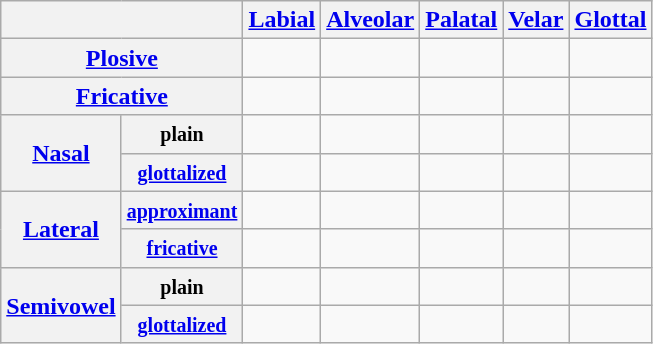<table class="wikitable" style="text-align:center">
<tr>
<th colspan="2"></th>
<th><a href='#'>Labial</a></th>
<th><a href='#'>Alveolar</a></th>
<th><a href='#'>Palatal</a></th>
<th><a href='#'>Velar</a></th>
<th><a href='#'>Glottal</a></th>
</tr>
<tr>
<th colspan="2"><a href='#'>Plosive</a></th>
<td></td>
<td></td>
<td></td>
<td></td>
<td></td>
</tr>
<tr>
<th colspan="2"><a href='#'>Fricative</a></th>
<td></td>
<td></td>
<td></td>
<td></td>
<td></td>
</tr>
<tr>
<th rowspan="2"><a href='#'>Nasal</a></th>
<th><small>plain</small></th>
<td></td>
<td></td>
<td></td>
<td></td>
<td></td>
</tr>
<tr>
<th><small><a href='#'>glottalized</a></small></th>
<td></td>
<td></td>
<td></td>
<td></td>
<td></td>
</tr>
<tr>
<th rowspan="2"><a href='#'>Lateral</a></th>
<th><small><a href='#'>approximant</a></small></th>
<td></td>
<td></td>
<td></td>
<td></td>
<td></td>
</tr>
<tr>
<th><small><a href='#'>fricative</a></small></th>
<td></td>
<td></td>
<td></td>
<td></td>
<td></td>
</tr>
<tr>
<th rowspan="2"><a href='#'>Semivowel</a></th>
<th><small>plain</small></th>
<td></td>
<td></td>
<td></td>
<td></td>
<td></td>
</tr>
<tr>
<th><small><a href='#'>glottalized</a></small></th>
<td></td>
<td></td>
<td></td>
<td></td>
<td></td>
</tr>
</table>
